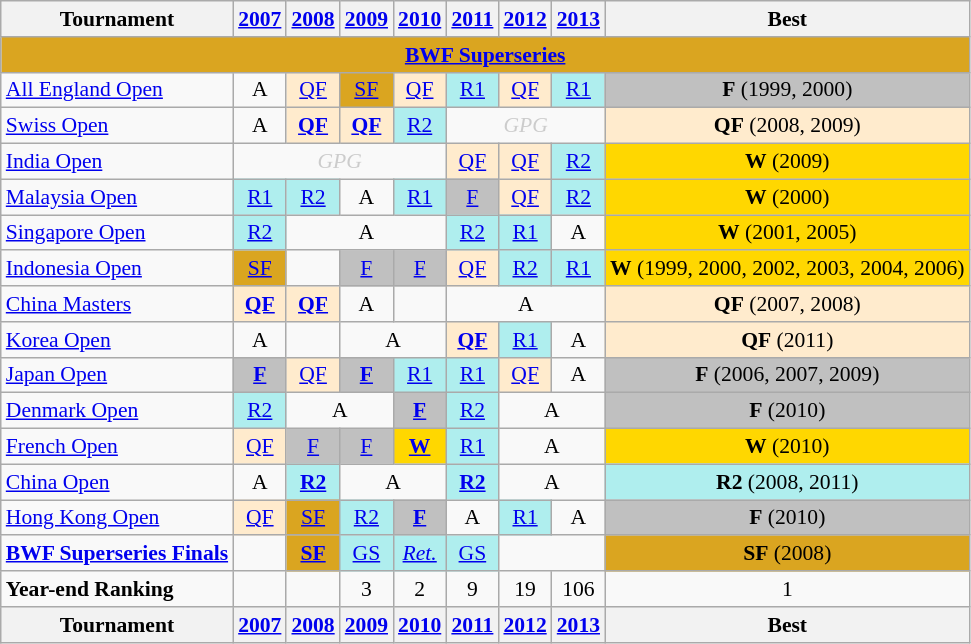<table class="wikitable" style="font-size: 90%; text-align:center">
<tr>
<th>Tournament</th>
<th><a href='#'>2007</a></th>
<th><a href='#'>2008</a></th>
<th><a href='#'>2009</a></th>
<th><a href='#'>2010</a></th>
<th><a href='#'>2011</a></th>
<th><a href='#'>2012</a></th>
<th><a href='#'>2013</a></th>
<th>Best</th>
</tr>
<tr bgcolor=DAA520>
<td colspan="9" align=center><strong><a href='#'>BWF Superseries</a></strong></td>
</tr>
<tr>
<td align=left><a href='#'>All England Open</a></td>
<td>A</td>
<td bgcolor=FFEBCD><a href='#'>QF</a></td>
<td bgcolor=DAA520><a href='#'>SF</a></td>
<td bgcolor=FFEBCD><a href='#'>QF</a></td>
<td bgcolor=AFEEEE><a href='#'>R1</a></td>
<td bgcolor=FFEBCD><a href='#'>QF</a></td>
<td bgcolor=AFEEEE><a href='#'>R1</a></td>
<td bgcolor=Silver><strong>F</strong> (1999, 2000)</td>
</tr>
<tr>
<td align=left><a href='#'>Swiss Open</a></td>
<td>A</td>
<td bgcolor=FFEBCD><a href='#'><strong>QF</strong></a></td>
<td bgcolor=FFEBCD><a href='#'><strong>QF</strong></a></td>
<td bgcolor=AFEEEE><a href='#'>R2</a></td>
<td colspan="3" style=color:#ccc><em>GPG</em></td>
<td bgcolor=FFEBCD><strong>QF</strong> (2008, 2009)</td>
</tr>
<tr>
<td align=left><a href='#'>India Open</a></td>
<td colspan="4" style=color:#ccc><em>GPG</em></td>
<td bgcolor=FFEBCD><a href='#'>QF</a></td>
<td bgcolor=FFEBCD><a href='#'>QF</a></td>
<td bgcolor=AFEEEE><a href='#'>R2</a></td>
<td bgcolor=Gold><strong>W</strong> (2009)</td>
</tr>
<tr>
<td align=left><a href='#'>Malaysia Open</a></td>
<td bgcolor=AFEEEE><a href='#'>R1</a></td>
<td bgcolor=AFEEEE><a href='#'>R2</a></td>
<td>A</td>
<td bgcolor=AFEEEE><a href='#'>R1</a></td>
<td bgcolor=Silver><a href='#'>F</a></td>
<td bgcolor=FFEBCD><a href='#'>QF</a></td>
<td bgcolor=AFEEEE><a href='#'>R2</a></td>
<td bgcolor=Gold><strong>W</strong> (2000)</td>
</tr>
<tr>
<td align=left><a href='#'>Singapore Open</a></td>
<td bgcolor=AFEEEE><a href='#'>R2</a></td>
<td colspan="3">A</td>
<td bgcolor=AFEEEE><a href='#'>R2</a></td>
<td bgcolor=AFEEEE><a href='#'>R1</a></td>
<td>A</td>
<td bgcolor=Gold><strong>W</strong> (2001, 2005)</td>
</tr>
<tr>
<td align=left><a href='#'>Indonesia Open</a></td>
<td bgcolor=DAA520><a href='#'>SF</a></td>
<td></td>
<td bgcolor=Silver><a href='#'>F</a></td>
<td bgcolor=Silver><a href='#'>F</a></td>
<td bgcolor=FFEBCD><a href='#'>QF</a></td>
<td bgcolor=AFEEEE><a href='#'>R2</a></td>
<td bgcolor=AFEEEE><a href='#'>R1</a></td>
<td bgcolor=Gold><strong>W</strong> (1999, 2000, 2002, 2003, 2004, 2006)</td>
</tr>
<tr>
<td align=left><a href='#'>China Masters</a></td>
<td bgcolor=FFEBCD><a href='#'><strong>QF</strong></a></td>
<td bgcolor=FFEBCD><a href='#'><strong>QF</strong></a></td>
<td>A</td>
<td></td>
<td colspan="3">A</td>
<td bgcolor=FFEBCD><strong>QF</strong> (2007, 2008)</td>
</tr>
<tr>
<td align=left><a href='#'>Korea Open</a></td>
<td>A</td>
<td></td>
<td colspan="2">A</td>
<td bgcolor=FFEBCD><a href='#'><strong>QF</strong></a></td>
<td bgcolor=AFEEEE><a href='#'>R1</a></td>
<td>A</td>
<td bgcolor=FFEBCD><strong>QF</strong> (2011)</td>
</tr>
<tr>
<td align=left><a href='#'>Japan Open</a></td>
<td bgcolor=Silver><a href='#'><strong>F</strong></a></td>
<td bgcolor=FFEBCD><a href='#'>QF</a></td>
<td bgcolor=Silver><a href='#'><strong>F</strong></a></td>
<td bgcolor=AFEEEE><a href='#'>R1</a></td>
<td bgcolor=AFEEEE><a href='#'>R1</a></td>
<td bgcolor=FFEBCD><a href='#'>QF</a></td>
<td>A</td>
<td bgcolor=Silver><strong>F</strong> (2006, 2007, 2009)</td>
</tr>
<tr>
<td align=left><a href='#'>Denmark Open</a></td>
<td bgcolor=AFEEEE><a href='#'>R2</a></td>
<td colspan="2">A</td>
<td bgcolor=Silver><a href='#'><strong>F</strong></a></td>
<td bgcolor=AFEEEE><a href='#'>R2</a></td>
<td colspan="2">A</td>
<td bgcolor=Silver><strong>F</strong> (2010)</td>
</tr>
<tr>
<td align=left><a href='#'>French Open</a></td>
<td bgcolor=FFEBCD><a href='#'>QF</a></td>
<td bgcolor=Silver><a href='#'>F</a></td>
<td bgcolor=Silver><a href='#'>F</a></td>
<td bgcolor=Gold><a href='#'><strong>W</strong></a></td>
<td bgcolor=AFEEEE><a href='#'>R1</a></td>
<td colspan="2">A</td>
<td bgcolor=Gold><strong>W</strong> (2010)</td>
</tr>
<tr>
<td align=left><a href='#'>China Open</a></td>
<td>A</td>
<td bgcolor=AFEEEE><a href='#'><strong>R2</strong></a></td>
<td colspan="2">A</td>
<td bgcolor=AFEEEE><a href='#'><strong>R2</strong></a></td>
<td colspan="2">A</td>
<td bgcolor=AFEEEE><strong>R2</strong> (2008, 2011)</td>
</tr>
<tr>
<td align=left><a href='#'>Hong Kong Open</a></td>
<td bgcolor=FFEBCD><a href='#'>QF</a></td>
<td bgcolor=DAA520><a href='#'>SF</a></td>
<td bgcolor=AFEEEE><a href='#'>R2</a></td>
<td bgcolor=Silver><a href='#'><strong>F</strong></a></td>
<td>A</td>
<td bgcolor=AFEEEE><a href='#'>R1</a></td>
<td>A</td>
<td bgcolor=Silver><strong>F</strong> (2010)</td>
</tr>
<tr>
<td align=left><strong><a href='#'>BWF Superseries Finals</a></strong></td>
<td></td>
<td bgcolor=DAA520><a href='#'><strong>SF</strong></a></td>
<td bgcolor=AFEEEE><a href='#'>GS</a></td>
<td bgcolor=AFEEEE><a href='#'><em>Ret.</em></a></td>
<td bgcolor=AFEEEE><a href='#'>GS</a></td>
<td colspan="2"></td>
<td bgcolor=DAA520><strong>SF</strong> (2008)</td>
</tr>
<tr>
<td align=left><strong>Year-end Ranking</strong></td>
<td align=center></td>
<td align=center></td>
<td align=center>3</td>
<td align=center>2</td>
<td align=center>9</td>
<td align=center>19</td>
<td align=center>106</td>
<td align=center>1</td>
</tr>
<tr>
<th>Tournament</th>
<th><a href='#'>2007</a></th>
<th><a href='#'>2008</a></th>
<th><a href='#'>2009</a></th>
<th><a href='#'>2010</a></th>
<th><a href='#'>2011</a></th>
<th><a href='#'>2012</a></th>
<th><a href='#'>2013</a></th>
<th>Best</th>
</tr>
</table>
